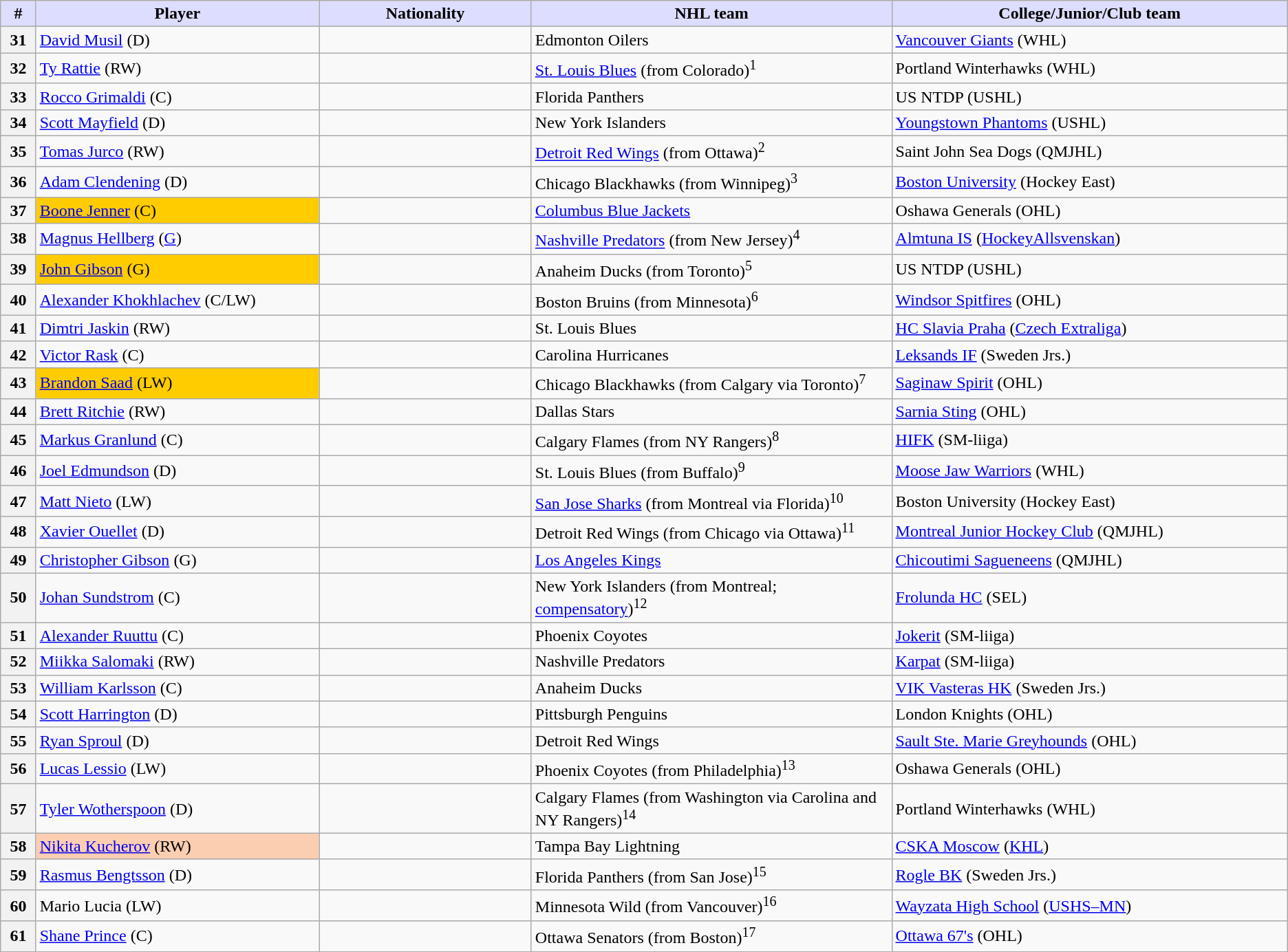<table class="wikitable">
<tr>
<th style="background:#ddf; width:2.75%;">#</th>
<th style="background:#ddf; width:22.0%;">Player</th>
<th style="background:#ddf; width:16.5%;">Nationality</th>
<th style="background:#ddf; width:28.0%;">NHL team</th>
<th style="background:#ddf; width:100.0%;">College/Junior/Club team</th>
</tr>
<tr>
<th>31</th>
<td><a href='#'>David Musil</a> (D)</td>
<td></td>
<td>Edmonton Oilers</td>
<td><a href='#'>Vancouver Giants</a> (WHL)</td>
</tr>
<tr>
<th>32</th>
<td><a href='#'>Ty Rattie</a> (RW)</td>
<td></td>
<td><a href='#'>St. Louis Blues</a> (from Colorado)<sup>1</sup></td>
<td>Portland Winterhawks (WHL)</td>
</tr>
<tr>
<th>33</th>
<td><a href='#'>Rocco Grimaldi</a> (C)</td>
<td></td>
<td>Florida Panthers</td>
<td>US NTDP (USHL)</td>
</tr>
<tr>
<th>34</th>
<td><a href='#'>Scott Mayfield</a> (D)</td>
<td></td>
<td>New York Islanders</td>
<td><a href='#'>Youngstown Phantoms</a> (USHL)</td>
</tr>
<tr>
<th>35</th>
<td><a href='#'>Tomas Jurco</a> (RW)</td>
<td></td>
<td><a href='#'>Detroit Red Wings</a> (from Ottawa)<sup>2</sup></td>
<td>Saint John Sea Dogs (QMJHL)</td>
</tr>
<tr>
<th>36</th>
<td><a href='#'>Adam Clendening</a> (D)</td>
<td></td>
<td>Chicago Blackhawks (from Winnipeg)<sup>3</sup></td>
<td><a href='#'>Boston University</a> (Hockey East)</td>
</tr>
<tr>
<th>37</th>
<td bgcolor="#FFCC00"><a href='#'>Boone Jenner</a> (C)</td>
<td></td>
<td><a href='#'>Columbus Blue Jackets</a></td>
<td>Oshawa Generals (OHL)</td>
</tr>
<tr>
<th>38</th>
<td><a href='#'>Magnus Hellberg</a> (<a href='#'>G</a>)</td>
<td></td>
<td><a href='#'>Nashville Predators</a> (from New Jersey)<sup>4</sup></td>
<td><a href='#'>Almtuna IS</a> (<a href='#'>HockeyAllsvenskan</a>)</td>
</tr>
<tr>
<th>39</th>
<td bgcolor="#FFCC00"><a href='#'>John Gibson</a> (G)</td>
<td></td>
<td>Anaheim Ducks (from Toronto)<sup>5</sup></td>
<td>US NTDP (USHL)</td>
</tr>
<tr>
<th>40</th>
<td><a href='#'>Alexander Khokhlachev</a> (C/LW)</td>
<td></td>
<td>Boston Bruins (from Minnesota)<sup>6</sup></td>
<td><a href='#'>Windsor Spitfires</a> (OHL)</td>
</tr>
<tr>
<th>41</th>
<td><a href='#'>Dimtri Jaskin</a> (RW)</td>
<td></td>
<td>St. Louis Blues</td>
<td><a href='#'>HC Slavia Praha</a> (<a href='#'>Czech Extraliga</a>)</td>
</tr>
<tr>
<th>42</th>
<td><a href='#'>Victor Rask</a> (C)</td>
<td></td>
<td>Carolina Hurricanes</td>
<td><a href='#'>Leksands IF</a> (Sweden Jrs.)</td>
</tr>
<tr>
<th>43</th>
<td bgcolor="#FFCC00"><a href='#'>Brandon Saad</a> (LW)</td>
<td></td>
<td>Chicago Blackhawks (from Calgary via Toronto)<sup>7</sup></td>
<td><a href='#'>Saginaw Spirit</a> (OHL)</td>
</tr>
<tr>
<th>44</th>
<td><a href='#'>Brett Ritchie</a> (RW)</td>
<td></td>
<td>Dallas Stars</td>
<td><a href='#'>Sarnia Sting</a> (OHL)</td>
</tr>
<tr>
<th>45</th>
<td><a href='#'>Markus Granlund</a> (C)</td>
<td></td>
<td>Calgary Flames (from NY Rangers)<sup>8</sup></td>
<td><a href='#'>HIFK</a> (SM-liiga)</td>
</tr>
<tr>
<th>46</th>
<td><a href='#'>Joel Edmundson</a> (D)</td>
<td></td>
<td>St. Louis Blues (from Buffalo)<sup>9</sup></td>
<td><a href='#'>Moose Jaw Warriors</a> (WHL)</td>
</tr>
<tr>
<th>47</th>
<td><a href='#'>Matt Nieto</a> (LW)</td>
<td></td>
<td><a href='#'>San Jose Sharks</a> (from Montreal via Florida)<sup>10</sup></td>
<td>Boston University (Hockey East)</td>
</tr>
<tr>
<th>48</th>
<td><a href='#'>Xavier Ouellet</a> (D)</td>
<td></td>
<td>Detroit Red Wings (from Chicago via Ottawa)<sup>11</sup></td>
<td><a href='#'>Montreal Junior Hockey Club</a> (QMJHL)</td>
</tr>
<tr>
<th>49</th>
<td><a href='#'>Christopher Gibson</a> (G)</td>
<td></td>
<td><a href='#'>Los Angeles Kings</a></td>
<td><a href='#'>Chicoutimi Sagueneens</a> (QMJHL)</td>
</tr>
<tr>
<th>50</th>
<td><a href='#'>Johan Sundstrom</a> (C)</td>
<td></td>
<td>New York Islanders (from Montreal; <a href='#'>compensatory</a>)<sup>12</sup></td>
<td><a href='#'>Frolunda HC</a> (SEL)</td>
</tr>
<tr>
<th>51</th>
<td><a href='#'>Alexander Ruuttu</a> (C)</td>
<td></td>
<td>Phoenix Coyotes</td>
<td><a href='#'>Jokerit</a> (SM-liiga)</td>
</tr>
<tr>
<th>52</th>
<td><a href='#'>Miikka Salomaki</a> (RW)</td>
<td></td>
<td>Nashville Predators</td>
<td><a href='#'>Karpat</a> (SM-liiga)</td>
</tr>
<tr>
<th>53</th>
<td><a href='#'>William Karlsson</a> (C)</td>
<td></td>
<td>Anaheim Ducks</td>
<td><a href='#'>VIK Vasteras HK</a> (Sweden Jrs.)</td>
</tr>
<tr>
<th>54</th>
<td><a href='#'>Scott Harrington</a> (D)</td>
<td></td>
<td>Pittsburgh Penguins</td>
<td>London Knights (OHL)</td>
</tr>
<tr>
<th>55</th>
<td><a href='#'>Ryan Sproul</a> (D)</td>
<td></td>
<td>Detroit Red Wings</td>
<td><a href='#'>Sault Ste. Marie Greyhounds</a> (OHL)</td>
</tr>
<tr>
<th>56</th>
<td><a href='#'>Lucas Lessio</a> (LW)</td>
<td></td>
<td>Phoenix Coyotes (from Philadelphia)<sup>13</sup></td>
<td>Oshawa Generals (OHL)</td>
</tr>
<tr>
<th>57</th>
<td><a href='#'>Tyler Wotherspoon</a> (D)</td>
<td></td>
<td>Calgary Flames (from Washington via Carolina and NY Rangers)<sup>14</sup></td>
<td>Portland Winterhawks (WHL)</td>
</tr>
<tr>
<th>58</th>
<td bgcolor="#FBCEB1"><a href='#'>Nikita Kucherov</a> (RW)</td>
<td></td>
<td>Tampa Bay Lightning</td>
<td><a href='#'>CSKA Moscow</a> (<a href='#'>KHL</a>)</td>
</tr>
<tr>
<th>59</th>
<td><a href='#'>Rasmus Bengtsson</a> (D)</td>
<td></td>
<td>Florida Panthers (from San Jose)<sup>15</sup></td>
<td><a href='#'>Rogle BK</a> (Sweden Jrs.)</td>
</tr>
<tr>
<th>60</th>
<td>Mario Lucia (LW)</td>
<td></td>
<td>Minnesota Wild (from Vancouver)<sup>16</sup></td>
<td><a href='#'>Wayzata High School</a> (<a href='#'>USHS–MN</a>)</td>
</tr>
<tr>
<th>61</th>
<td><a href='#'>Shane Prince</a> (C)</td>
<td></td>
<td>Ottawa Senators (from Boston)<sup>17</sup></td>
<td><a href='#'>Ottawa 67's</a> (OHL)</td>
</tr>
</table>
